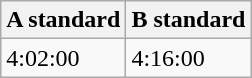<table class="wikitable" border="1" align="upright">
<tr>
<th>A standard</th>
<th>B standard</th>
</tr>
<tr>
<td>4:02:00</td>
<td>4:16:00</td>
</tr>
</table>
